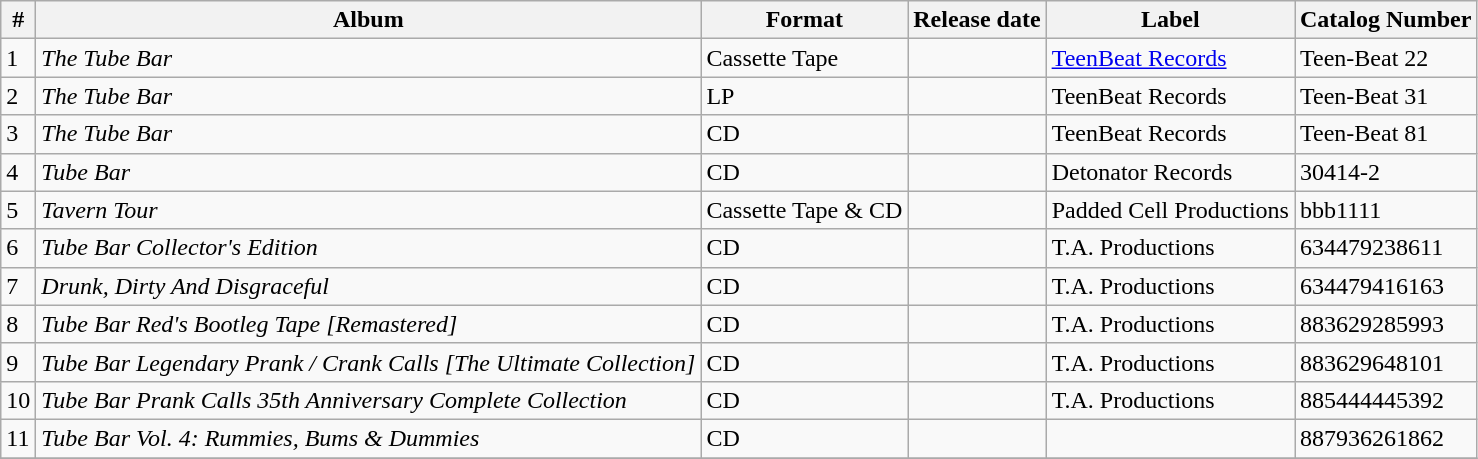<table class="wikitable sortable">
<tr>
<th scope="col">#</th>
<th scope="col">Album</th>
<th scope="col">Format</th>
<th scope="col">Release date</th>
<th scope="col">Label</th>
<th scope="col">Catalog Number</th>
</tr>
<tr>
<td>1</td>
<td><em>The Tube Bar</em></td>
<td>Cassette Tape</td>
<td></td>
<td><a href='#'>TeenBeat Records</a></td>
<td>Teen-Beat 22</td>
</tr>
<tr>
<td>2</td>
<td><em>The Tube Bar</em></td>
<td>LP</td>
<td></td>
<td>TeenBeat Records</td>
<td>Teen-Beat 31</td>
</tr>
<tr>
<td>3</td>
<td><em>The Tube Bar</em></td>
<td>CD</td>
<td></td>
<td>TeenBeat Records</td>
<td>Teen-Beat 81</td>
</tr>
<tr>
<td>4</td>
<td><em>Tube Bar</em></td>
<td>CD</td>
<td></td>
<td>Detonator Records</td>
<td>30414-2</td>
</tr>
<tr>
<td>5</td>
<td><em>Tavern Tour</em></td>
<td>Cassette Tape & CD</td>
<td></td>
<td>Padded Cell Productions</td>
<td>bbb1111</td>
</tr>
<tr>
<td>6</td>
<td><em>Tube Bar Collector's Edition</em></td>
<td>CD</td>
<td></td>
<td>T.A. Productions</td>
<td>634479238611</td>
</tr>
<tr>
<td>7</td>
<td><em>Drunk, Dirty And Disgraceful</em></td>
<td>CD</td>
<td></td>
<td>T.A. Productions</td>
<td>634479416163</td>
</tr>
<tr>
<td>8</td>
<td><em>Tube Bar Red's Bootleg Tape [Remastered]</em></td>
<td>CD</td>
<td></td>
<td>T.A. Productions</td>
<td>883629285993</td>
</tr>
<tr>
<td>9</td>
<td><em>Tube Bar Legendary Prank / Crank Calls [The Ultimate Collection]</em></td>
<td>CD</td>
<td></td>
<td>T.A. Productions</td>
<td>883629648101</td>
</tr>
<tr>
<td>10</td>
<td><em>Tube Bar Prank Calls 35th Anniversary Complete Collection</em></td>
<td>CD</td>
<td></td>
<td>T.A. Productions</td>
<td>885444445392</td>
</tr>
<tr>
<td>11</td>
<td><em>Tube Bar Vol. 4: Rummies, Bums & Dummies</em></td>
<td>CD</td>
<td></td>
<td></td>
<td>887936261862</td>
</tr>
<tr>
</tr>
</table>
